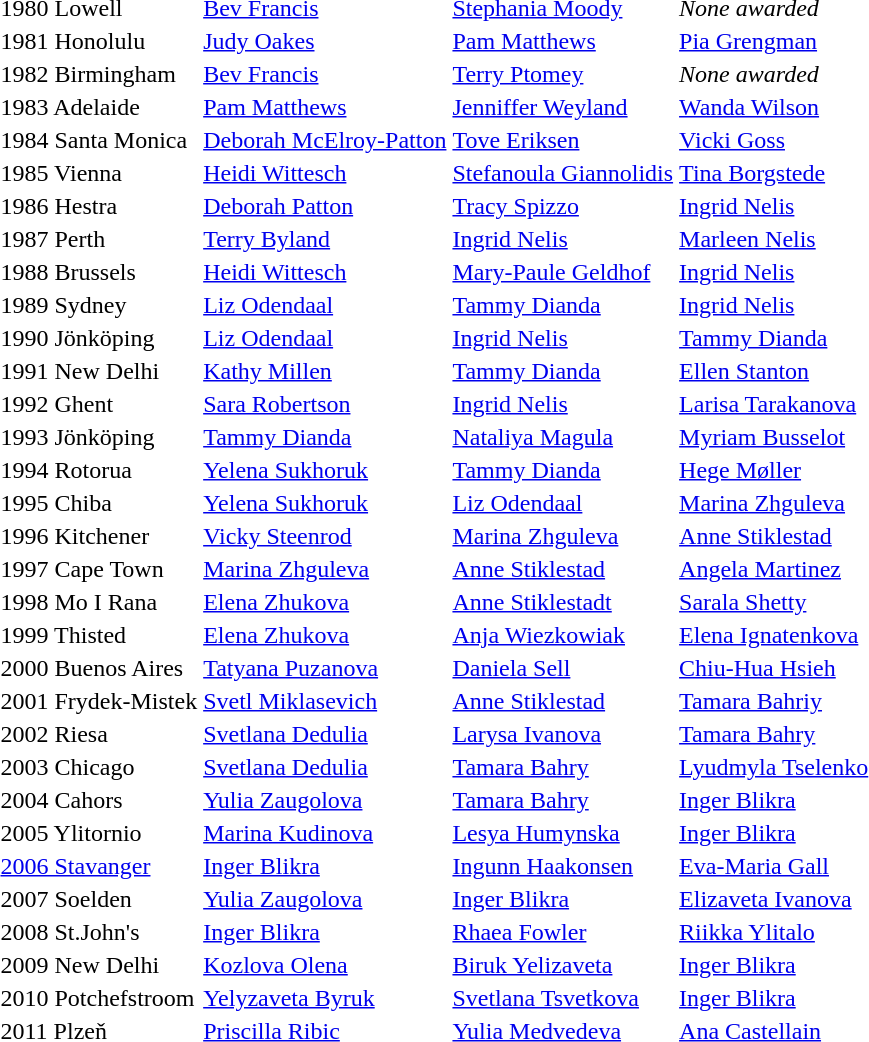<table>
<tr>
<td>1980 Lowell</td>
<td> <a href='#'>Bev Francis</a></td>
<td> <a href='#'>Stephania Moody</a></td>
<td><em>None awarded</em></td>
</tr>
<tr>
<td>1981 Honolulu</td>
<td> <a href='#'>Judy Oakes</a></td>
<td> <a href='#'>Pam Matthews</a></td>
<td> <a href='#'>Pia Grengman</a></td>
</tr>
<tr>
<td>1982 Birmingham</td>
<td> <a href='#'>Bev Francis</a></td>
<td> <a href='#'>Terry Ptomey</a></td>
<td><em>None awarded</em></td>
</tr>
<tr>
<td>1983 Adelaide</td>
<td> <a href='#'>Pam Matthews</a></td>
<td> <a href='#'>Jenniffer Weyland</a></td>
<td> <a href='#'>Wanda Wilson</a></td>
</tr>
<tr>
<td>1984 Santa Monica</td>
<td> <a href='#'>Deborah McElroy-Patton</a></td>
<td> <a href='#'>Tove Eriksen</a></td>
<td> <a href='#'>Vicki Goss</a></td>
</tr>
<tr>
<td>1985 Vienna</td>
<td> <a href='#'>Heidi Wittesch</a></td>
<td> <a href='#'>Stefanoula Giannolidis</a></td>
<td> <a href='#'>Tina Borgstede</a></td>
</tr>
<tr>
<td>1986 Hestra</td>
<td> <a href='#'>Deborah Patton</a></td>
<td> <a href='#'>Tracy Spizzo</a></td>
<td> <a href='#'>Ingrid Nelis</a></td>
</tr>
<tr>
<td>1987 Perth</td>
<td> <a href='#'>Terry Byland</a></td>
<td> <a href='#'>Ingrid Nelis</a></td>
<td> <a href='#'>Marleen Nelis</a></td>
</tr>
<tr>
<td>1988 Brussels</td>
<td> <a href='#'>Heidi Wittesch</a></td>
<td> <a href='#'>Mary-Paule Geldhof</a></td>
<td> <a href='#'>Ingrid Nelis</a></td>
</tr>
<tr>
<td>1989 Sydney</td>
<td> <a href='#'>Liz Odendaal</a></td>
<td> <a href='#'>Tammy Dianda</a></td>
<td> <a href='#'>Ingrid Nelis</a></td>
</tr>
<tr>
<td>1990 Jönköping</td>
<td> <a href='#'>Liz Odendaal</a></td>
<td> <a href='#'>Ingrid Nelis</a></td>
<td> <a href='#'>Tammy Dianda</a></td>
</tr>
<tr>
<td>1991 New Delhi</td>
<td> <a href='#'>Kathy Millen</a></td>
<td> <a href='#'>Tammy Dianda</a></td>
<td> <a href='#'>Ellen Stanton</a></td>
</tr>
<tr>
<td>1992 Ghent</td>
<td> <a href='#'>Sara Robertson</a></td>
<td> <a href='#'>Ingrid Nelis</a></td>
<td> <a href='#'>Larisa Tarakanova</a></td>
</tr>
<tr>
<td>1993 Jönköping</td>
<td> <a href='#'>Tammy Dianda</a></td>
<td> <a href='#'>Nataliya Magula</a></td>
<td> <a href='#'>Myriam Busselot</a></td>
</tr>
<tr>
<td>1994 Rotorua</td>
<td> <a href='#'>Yelena Sukhoruk</a></td>
<td> <a href='#'>Tammy Dianda</a></td>
<td> <a href='#'>Hege Møller</a></td>
</tr>
<tr>
<td>1995 Chiba</td>
<td> <a href='#'>Yelena Sukhoruk</a></td>
<td> <a href='#'>Liz Odendaal</a></td>
<td> <a href='#'>Marina Zhguleva</a></td>
</tr>
<tr>
<td>1996 Kitchener</td>
<td> <a href='#'>Vicky Steenrod</a></td>
<td> <a href='#'>Marina Zhguleva</a></td>
<td> <a href='#'>Anne Stiklestad</a></td>
</tr>
<tr>
<td>1997 Cape Town</td>
<td> <a href='#'>Marina Zhguleva</a></td>
<td> <a href='#'>Anne Stiklestad</a></td>
<td> <a href='#'>Angela Martinez</a></td>
</tr>
<tr>
<td>1998 Mo I Rana</td>
<td> <a href='#'>Elena Zhukova</a></td>
<td> <a href='#'>Anne Stiklestadt</a></td>
<td> <a href='#'>Sarala Shetty</a></td>
</tr>
<tr>
<td>1999 Thisted</td>
<td> <a href='#'>Elena Zhukova</a></td>
<td> <a href='#'>Anja Wiezkowiak</a></td>
<td> <a href='#'>Elena Ignatenkova</a></td>
</tr>
<tr>
<td>2000 Buenos Aires</td>
<td> <a href='#'>Tatyana Puzanova</a></td>
<td> <a href='#'>Daniela Sell</a></td>
<td> <a href='#'>Chiu-Hua Hsieh</a></td>
</tr>
<tr>
<td>2001 Frydek-Mistek</td>
<td> <a href='#'>Svetl Miklasevich</a></td>
<td> <a href='#'>Anne Stiklestad</a></td>
<td> <a href='#'>Tamara Bahriy</a></td>
</tr>
<tr>
<td>2002 Riesa</td>
<td> <a href='#'>Svetlana Dedulia</a></td>
<td> <a href='#'>Larysa Ivanova</a></td>
<td> <a href='#'>Tamara Bahry</a></td>
</tr>
<tr>
<td>2003 Chicago</td>
<td> <a href='#'>Svetlana Dedulia</a></td>
<td> <a href='#'>Tamara Bahry</a></td>
<td> <a href='#'>Lyudmyla Tselenko</a></td>
</tr>
<tr>
<td>2004 Cahors</td>
<td> <a href='#'>Yulia Zaugolova</a></td>
<td> <a href='#'>Tamara Bahry</a></td>
<td> <a href='#'>Inger Blikra</a></td>
</tr>
<tr>
<td>2005 Ylitornio</td>
<td> <a href='#'>Marina Kudinova</a></td>
<td> <a href='#'>Lesya Humynska</a></td>
<td> <a href='#'>Inger Blikra</a></td>
</tr>
<tr>
<td><a href='#'>2006 Stavanger</a></td>
<td> <a href='#'>Inger Blikra</a></td>
<td> <a href='#'>Ingunn Haakonsen</a></td>
<td> <a href='#'>Eva-Maria Gall</a></td>
</tr>
<tr>
<td>2007 Soelden</td>
<td> <a href='#'>Yulia Zaugolova</a></td>
<td> <a href='#'>Inger Blikra</a></td>
<td> <a href='#'>Elizaveta Ivanova</a></td>
</tr>
<tr>
<td>2008 St.John's</td>
<td> <a href='#'>Inger Blikra</a></td>
<td> <a href='#'>Rhaea Fowler</a></td>
<td> <a href='#'>Riikka Ylitalo</a></td>
</tr>
<tr>
<td>2009 New Delhi</td>
<td> <a href='#'>Kozlova Olena</a></td>
<td> <a href='#'>Biruk Yelizaveta</a></td>
<td> <a href='#'>Inger Blikra</a></td>
</tr>
<tr>
<td>2010 Potchefstroom</td>
<td> <a href='#'>Yelyzaveta Byruk</a></td>
<td> <a href='#'>Svetlana Tsvetkova</a></td>
<td> <a href='#'>Inger Blikra</a></td>
</tr>
<tr>
<td>2011 Plzeň</td>
<td> <a href='#'>Priscilla Ribic</a></td>
<td> <a href='#'>Yulia Medvedeva</a></td>
<td> <a href='#'>Ana Castellain</a></td>
</tr>
</table>
